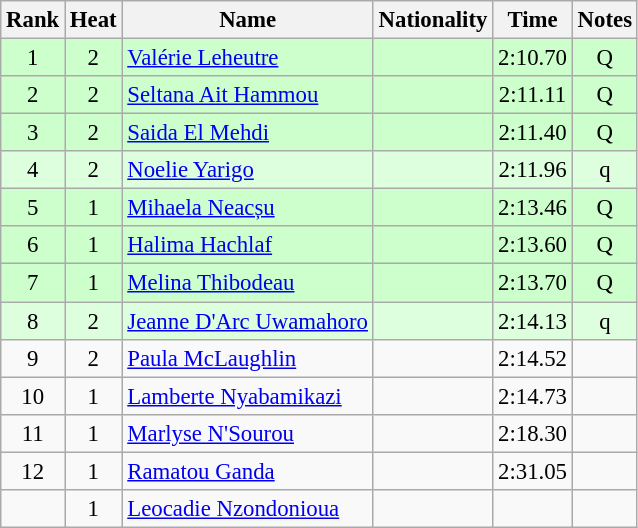<table class="wikitable sortable" style="text-align:center; font-size:95%">
<tr>
<th>Rank</th>
<th>Heat</th>
<th>Name</th>
<th>Nationality</th>
<th>Time</th>
<th>Notes</th>
</tr>
<tr bgcolor=ccffcc>
<td>1</td>
<td>2</td>
<td align=left><a href='#'>Valérie Leheutre</a></td>
<td align=left></td>
<td>2:10.70</td>
<td>Q</td>
</tr>
<tr bgcolor=ccffcc>
<td>2</td>
<td>2</td>
<td align=left><a href='#'>Seltana Ait Hammou</a></td>
<td align=left></td>
<td>2:11.11</td>
<td>Q</td>
</tr>
<tr bgcolor=ccffcc>
<td>3</td>
<td>2</td>
<td align=left><a href='#'>Saida El Mehdi</a></td>
<td align=left></td>
<td>2:11.40</td>
<td>Q</td>
</tr>
<tr bgcolor=ddffdd>
<td>4</td>
<td>2</td>
<td align=left><a href='#'>Noelie Yarigo</a></td>
<td align=left></td>
<td>2:11.96</td>
<td>q</td>
</tr>
<tr bgcolor=ccffcc>
<td>5</td>
<td>1</td>
<td align=left><a href='#'>Mihaela Neacșu</a></td>
<td align=left></td>
<td>2:13.46</td>
<td>Q</td>
</tr>
<tr bgcolor=ccffcc>
<td>6</td>
<td>1</td>
<td align=left><a href='#'>Halima Hachlaf</a></td>
<td align=left></td>
<td>2:13.60</td>
<td>Q</td>
</tr>
<tr bgcolor=ccffcc>
<td>7</td>
<td>1</td>
<td align=left><a href='#'>Melina Thibodeau</a></td>
<td align=left></td>
<td>2:13.70</td>
<td>Q</td>
</tr>
<tr bgcolor=ddffdd>
<td>8</td>
<td>2</td>
<td align=left><a href='#'>Jeanne D'Arc Uwamahoro</a></td>
<td align=left></td>
<td>2:14.13</td>
<td>q</td>
</tr>
<tr>
<td>9</td>
<td>2</td>
<td align=left><a href='#'>Paula McLaughlin</a></td>
<td align=left></td>
<td>2:14.52</td>
<td></td>
</tr>
<tr>
<td>10</td>
<td>1</td>
<td align=left><a href='#'>Lamberte Nyabamikazi</a></td>
<td align=left></td>
<td>2:14.73</td>
<td></td>
</tr>
<tr>
<td>11</td>
<td>1</td>
<td align=left><a href='#'>Marlyse N'Sourou</a></td>
<td align=left></td>
<td>2:18.30</td>
<td></td>
</tr>
<tr>
<td>12</td>
<td>1</td>
<td align=left><a href='#'>Ramatou Ganda</a></td>
<td align=left></td>
<td>2:31.05</td>
<td></td>
</tr>
<tr>
<td></td>
<td>1</td>
<td align=left><a href='#'>Leocadie Nzondonioua</a></td>
<td align=left></td>
<td></td>
<td></td>
</tr>
</table>
